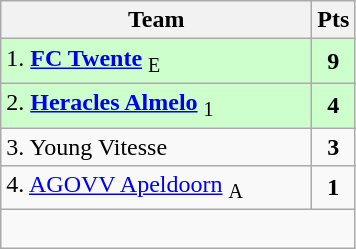<table class="wikitable" style="text-align:center; float:left; margin-right:1em;">
<tr>
<th style="width:200px">Team</th>
<th width=20>Pts</th>
</tr>
<tr bgcolor=ccffcc>
<td align=left>1. <strong><a href='#'>FC Twente</a></strong> <sub>E</sub></td>
<td><strong>9</strong></td>
</tr>
<tr bgcolor=ccffcc>
<td align=left>2. <strong><a href='#'>Heracles Almelo</a></strong> <sub>1</sub></td>
<td><strong>4</strong></td>
</tr>
<tr>
<td align=left>3. Young Vitesse</td>
<td><strong>3</strong></td>
</tr>
<tr>
<td align=left>4. <a href='#'>AGOVV Apeldoorn</a> <sub>A</sub></td>
<td><strong>1</strong></td>
</tr>
<tr>
<td colspan=2> </td>
</tr>
</table>
